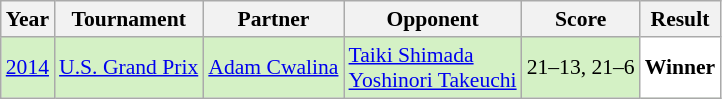<table class="sortable wikitable" style="font-size: 90%;">
<tr>
<th>Year</th>
<th>Tournament</th>
<th>Partner</th>
<th>Opponent</th>
<th>Score</th>
<th>Result</th>
</tr>
<tr style="background:#D4F1C5">
<td align="center"><a href='#'>2014</a></td>
<td align="left"><a href='#'>U.S. Grand Prix</a></td>
<td align="left"> <a href='#'>Adam Cwalina</a></td>
<td align="left"> <a href='#'>Taiki Shimada</a><br> <a href='#'>Yoshinori Takeuchi</a></td>
<td align="left">21–13, 21–6</td>
<td style="text-align:left; background:white"> <strong>Winner</strong></td>
</tr>
</table>
